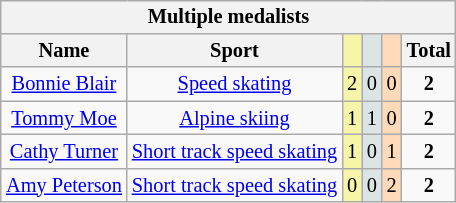<table class=wikitable style=font-size:85%;float:right;text-align:center>
<tr>
<th colspan=7>Multiple medalists</th>
</tr>
<tr>
<th>Name</th>
<th>Sport</th>
<td bgcolor=F7F6A8></td>
<td bgcolor=DCE5E5></td>
<td bgcolor=FFDAB9></td>
<th>Total</th>
</tr>
<tr>
<td><a href='#'>Bonnie Blair</a></td>
<td><a href='#'>Speed skating</a></td>
<td bgcolor=F7F6A8>2</td>
<td bgcolor=DCE5E5>0</td>
<td bgcolor=FFDAB9>0</td>
<td><strong>2</strong></td>
</tr>
<tr>
<td><a href='#'>Tommy Moe</a></td>
<td><a href='#'>Alpine skiing</a></td>
<td bgcolor=F7F6A8>1</td>
<td bgcolor=DCE5E5>1</td>
<td bgcolor=FFDAB9>0</td>
<td><strong>2</strong></td>
</tr>
<tr>
<td><a href='#'>Cathy Turner</a></td>
<td><a href='#'>Short track speed skating</a></td>
<td bgcolor=F7F6A8>1</td>
<td bgcolor=DCE5E5>0</td>
<td bgcolor=FFDAB9>1</td>
<td><strong>2</strong></td>
</tr>
<tr>
<td><a href='#'>Amy Peterson</a></td>
<td><a href='#'>Short track speed skating</a></td>
<td bgcolor=F7F6A8>0</td>
<td bgcolor=DCE5E5>0</td>
<td bgcolor=FFDAB9>2</td>
<td><strong>2</strong></td>
</tr>
</table>
